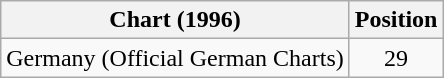<table class="wikitable sortable plainrowheaders" style="text-align:center">
<tr>
<th scope="col">Chart (1996)</th>
<th scope="col">Position</th>
</tr>
<tr>
<td align="left">Germany (Official German Charts)</td>
<td align="center">29</td>
</tr>
</table>
